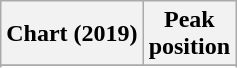<table class="wikitable sortable plainrowheaders" style="text-align:center">
<tr>
<th scope="col">Chart (2019)</th>
<th scope="col">Peak<br>position</th>
</tr>
<tr>
</tr>
<tr>
</tr>
</table>
